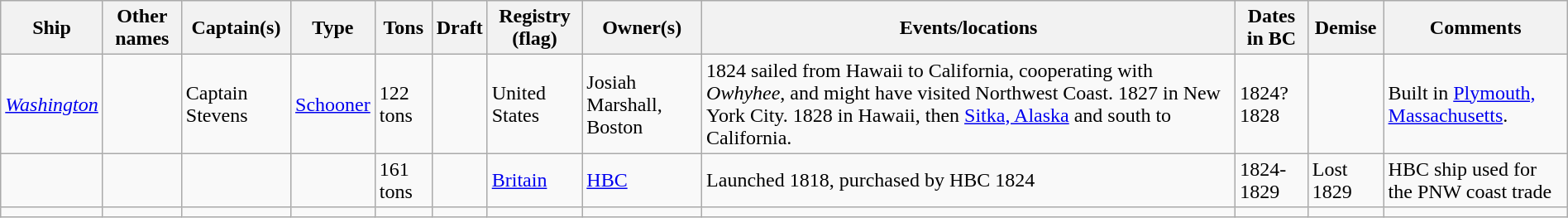<table class="wikitable sortable" style="width:100%">
<tr>
<th>Ship</th>
<th>Other names</th>
<th>Captain(s)</th>
<th>Type</th>
<th>Tons </th>
<th>Draft </th>
<th>Registry (flag)</th>
<th>Owner(s) </th>
<th>Events/locations</th>
<th>Dates in BC</th>
<th>Demise </th>
<th>Comments</th>
</tr>
<tr>
<td><em><a href='#'>Washington</a></em></td>
<td></td>
<td>Captain Stevens</td>
<td><a href='#'>Schooner</a></td>
<td>122 tons</td>
<td></td>
<td>United States</td>
<td>Josiah Marshall, Boston</td>
<td>1824 sailed from Hawaii to California, cooperating with <em>Owhyhee</em>, and might have visited Northwest Coast. 1827 in New York City. 1828 in Hawaii, then <a href='#'>Sitka, Alaska</a> and south to California.</td>
<td>1824? 1828</td>
<td></td>
<td>Built in <a href='#'>Plymouth, Massachusetts</a>.</td>
</tr>
<tr>
<td></td>
<td></td>
<td></td>
<td></td>
<td>161 tons</td>
<td></td>
<td><a href='#'>Britain</a></td>
<td><a href='#'>HBC</a></td>
<td>Launched 1818, purchased by HBC 1824</td>
<td>1824-1829</td>
<td>Lost 1829</td>
<td>HBC ship used for the PNW coast trade</td>
</tr>
<tr>
<td></td>
<td></td>
<td></td>
<td></td>
<td></td>
<td></td>
<td></td>
<td></td>
<td></td>
<td></td>
<td></td>
<td></td>
</tr>
</table>
